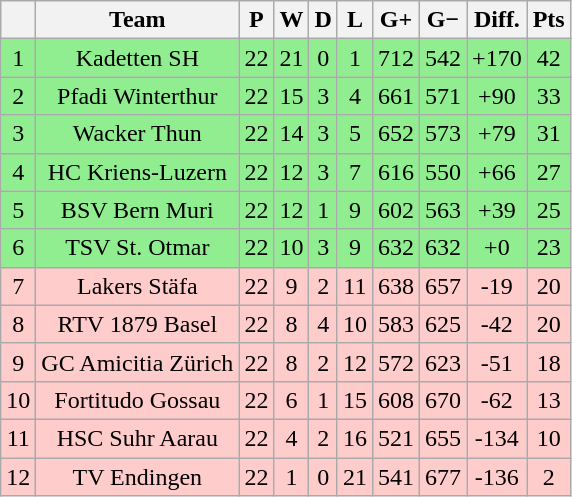<table class="wikitable sortable" style="text-align: center;">
<tr>
<th align="center"></th>
<th align="center">Team</th>
<th align="center">P</th>
<th align="center">W</th>
<th align="center">D</th>
<th align="center">L</th>
<th align="center">G+</th>
<th align="center">G−</th>
<th align="center">Diff.</th>
<th align="center">Pts</th>
</tr>
<tr style="background: #90EE90;">
<td>1</td>
<td>Kadetten SH</td>
<td>22</td>
<td>21</td>
<td>0</td>
<td>1</td>
<td>712</td>
<td>542</td>
<td>+170</td>
<td>42</td>
</tr>
<tr style="background: #90EE90;">
<td>2</td>
<td>Pfadi Winterthur</td>
<td>22</td>
<td>15</td>
<td>3</td>
<td>4</td>
<td>661</td>
<td>571</td>
<td>+90</td>
<td>33</td>
</tr>
<tr style="background: #90EE90;">
<td>3</td>
<td>Wacker Thun</td>
<td>22</td>
<td>14</td>
<td>3</td>
<td>5</td>
<td>652</td>
<td>573</td>
<td>+79</td>
<td>31</td>
</tr>
<tr style="background: #90EE90;">
<td>4</td>
<td>HC Kriens-Luzern</td>
<td>22</td>
<td>12</td>
<td>3</td>
<td>7</td>
<td>616</td>
<td>550</td>
<td>+66</td>
<td>27</td>
</tr>
<tr style="background: #90EE90;">
<td>5</td>
<td>BSV Bern Muri</td>
<td>22</td>
<td>12</td>
<td>1</td>
<td>9</td>
<td>602</td>
<td>563</td>
<td>+39</td>
<td>25</td>
</tr>
<tr style="background: #90EE90;">
<td>6</td>
<td>TSV St. Otmar</td>
<td>22</td>
<td>10</td>
<td>3</td>
<td>9</td>
<td>632</td>
<td>632</td>
<td>+0</td>
<td>23</td>
</tr>
<tr style="background:#FFCCCC">
<td>7</td>
<td>Lakers Stäfa</td>
<td>22</td>
<td>9</td>
<td>2</td>
<td>11</td>
<td>638</td>
<td>657</td>
<td>-19</td>
<td>20</td>
</tr>
<tr style="background:#FFCCCC">
<td>8</td>
<td>RTV 1879 Basel</td>
<td>22</td>
<td>8</td>
<td>4</td>
<td>10</td>
<td>583</td>
<td>625</td>
<td>-42</td>
<td>20</td>
</tr>
<tr style="background:#FFCCCC">
<td>9</td>
<td>GC Amicitia Zürich</td>
<td>22</td>
<td>8</td>
<td>2</td>
<td>12</td>
<td>572</td>
<td>623</td>
<td>-51</td>
<td>18</td>
</tr>
<tr style="background:#FFCCCC">
<td>10</td>
<td>Fortitudo Gossau</td>
<td>22</td>
<td>6</td>
<td>1</td>
<td>15</td>
<td>608</td>
<td>670</td>
<td>-62</td>
<td>13</td>
</tr>
<tr style="background:#FFCCCC">
<td>11</td>
<td>HSC Suhr Aarau</td>
<td>22</td>
<td>4</td>
<td>2</td>
<td>16</td>
<td>521</td>
<td>655</td>
<td>-134</td>
<td>10</td>
</tr>
<tr style="background:#FFCCCC">
<td>12</td>
<td>TV Endingen</td>
<td>22</td>
<td>1</td>
<td>0</td>
<td>21</td>
<td>541</td>
<td>677</td>
<td>-136</td>
<td>2</td>
</tr>
</table>
